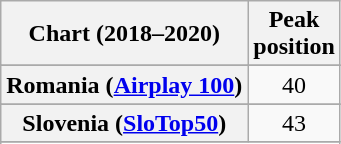<table class="wikitable sortable plainrowheaders" style="text-align:center">
<tr>
<th scope="col">Chart (2018–2020)</th>
<th scope="col">Peak<br>position</th>
</tr>
<tr>
</tr>
<tr>
</tr>
<tr>
</tr>
<tr>
</tr>
<tr>
</tr>
<tr>
</tr>
<tr>
</tr>
<tr>
</tr>
<tr>
</tr>
<tr>
</tr>
<tr>
</tr>
<tr>
</tr>
<tr>
</tr>
<tr>
</tr>
<tr>
</tr>
<tr>
</tr>
<tr>
</tr>
<tr>
<th scope="row">Romania (<a href='#'>Airplay 100</a>)</th>
<td>40</td>
</tr>
<tr>
</tr>
<tr>
</tr>
<tr>
</tr>
<tr>
<th scope="row">Slovenia (<a href='#'>SloTop50</a>)</th>
<td>43</td>
</tr>
<tr>
</tr>
<tr>
</tr>
<tr>
</tr>
</table>
